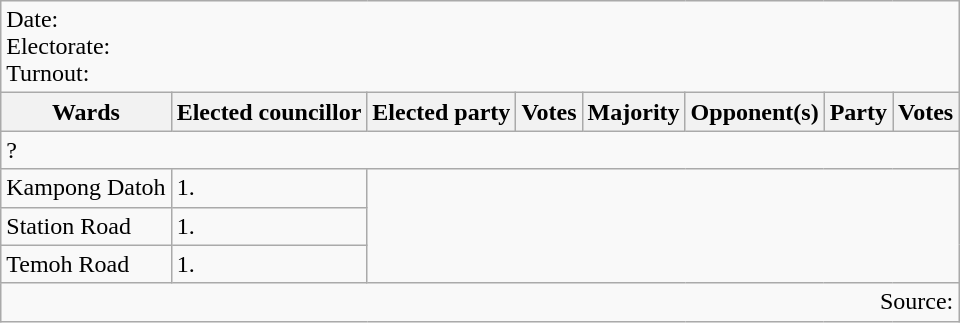<table class=wikitable>
<tr>
<td colspan=8>Date: <br>Electorate: <br>Turnout:</td>
</tr>
<tr>
<th>Wards</th>
<th>Elected councillor</th>
<th>Elected party</th>
<th>Votes</th>
<th>Majority</th>
<th>Opponent(s)</th>
<th>Party</th>
<th>Votes</th>
</tr>
<tr>
<td colspan=8>? </td>
</tr>
<tr>
<td>Kampong Datoh</td>
<td>1.</td>
</tr>
<tr>
<td>Station Road</td>
<td>1.</td>
</tr>
<tr>
<td>Temoh Road</td>
<td>1.</td>
</tr>
<tr>
<td colspan=8 align=right>Source:</td>
</tr>
</table>
